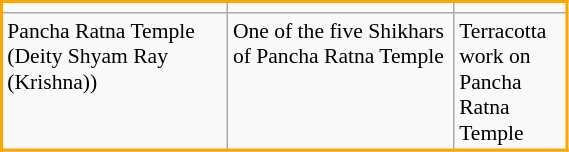<table class="wikitable" align="center" width="30%" style="font-size:90%; border:2px solid orange;">
<tr>
<td width="40%" align="center" valign="center"></td>
<td width="40%" align="center" valign="center"></td>
<td width="40%" align="center" valign="center"></td>
</tr>
<tr>
<td valign="top">Pancha Ratna Temple (Deity Shyam Ray (Krishna))</td>
<td valign="top">One of the five Shikhars of Pancha Ratna Temple</td>
<td valign="top">Terracotta work on Pancha Ratna Temple</td>
</tr>
<tr>
</tr>
</table>
